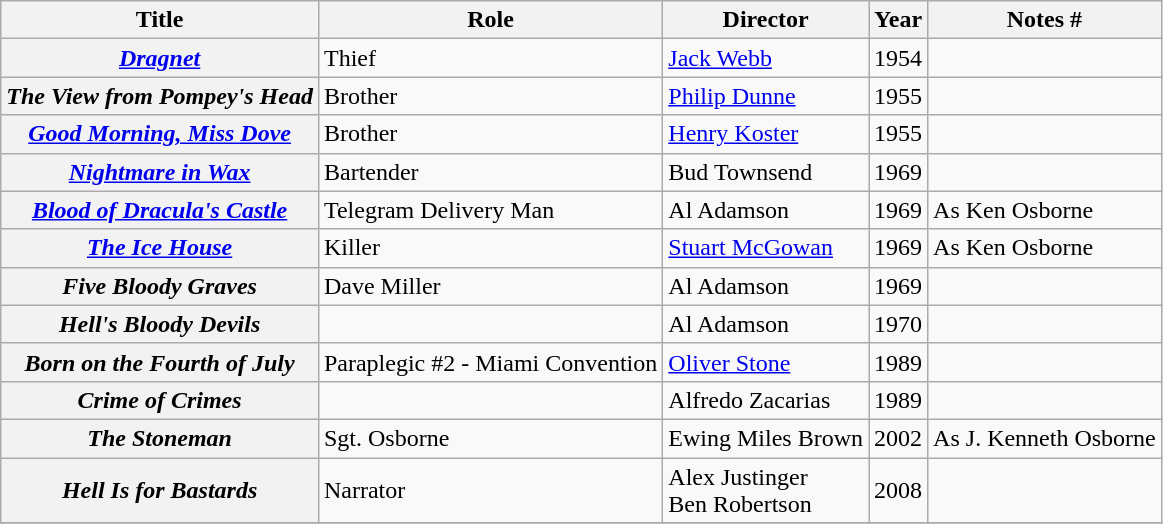<table class="wikitable plainrowheaders sortable">
<tr>
<th scope="col">Title</th>
<th scope="col">Role</th>
<th scope="col">Director</th>
<th scope="col">Year</th>
<th scope="col" class="unsortable">Notes #</th>
</tr>
<tr>
<th scope="row"><em><a href='#'>Dragnet</a></em></th>
<td>Thief</td>
<td><a href='#'>Jack Webb</a></td>
<td>1954</td>
<td></td>
</tr>
<tr>
<th scope="row"><em>The View from Pompey's Head</em></th>
<td>Brother</td>
<td><a href='#'>Philip Dunne</a></td>
<td>1955</td>
<td></td>
</tr>
<tr>
<th scope="row"><em><a href='#'>Good Morning, Miss Dove</a></em></th>
<td>Brother</td>
<td><a href='#'>Henry Koster</a></td>
<td>1955</td>
<td></td>
</tr>
<tr>
<th scope="row"><em><a href='#'>Nightmare in Wax</a></em></th>
<td>Bartender</td>
<td>Bud Townsend</td>
<td>1969</td>
<td></td>
</tr>
<tr>
<th scope="row"><em><a href='#'>Blood of Dracula's Castle</a></em></th>
<td>Telegram Delivery Man</td>
<td>Al Adamson</td>
<td>1969</td>
<td>As Ken Osborne</td>
</tr>
<tr>
<th scope="row"><em><a href='#'>The Ice House</a></em></th>
<td>Killer</td>
<td><a href='#'>Stuart McGowan</a></td>
<td>1969</td>
<td>As Ken Osborne</td>
</tr>
<tr>
<th scope="row"><em>Five Bloody Graves</em></th>
<td>Dave Miller</td>
<td>Al Adamson</td>
<td>1969</td>
<td></td>
</tr>
<tr>
<th scope="row"><em>Hell's Bloody Devils</em></th>
<td></td>
<td>Al Adamson</td>
<td>1970</td>
<td></td>
</tr>
<tr>
<th scope="row"><em>Born on the Fourth of July</em></th>
<td>Paraplegic #2 - Miami Convention</td>
<td><a href='#'>Oliver Stone</a></td>
<td>1989</td>
<td></td>
</tr>
<tr>
<th scope="row"><em>Crime of Crimes </em></th>
<td></td>
<td>Alfredo Zacarias</td>
<td>1989</td>
<td></td>
</tr>
<tr>
<th scope="row"><em>The Stoneman</em></th>
<td>Sgt. Osborne</td>
<td>Ewing Miles Brown</td>
<td>2002</td>
<td>As J. Kenneth Osborne</td>
</tr>
<tr>
<th scope="row"><em>Hell Is for Bastards</em></th>
<td>Narrator</td>
<td>Alex Justinger<br>Ben Robertson</td>
<td>2008</td>
<td></td>
</tr>
<tr>
</tr>
</table>
